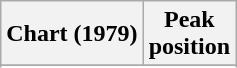<table class="wikitable sortable plainrowheaders" style="text-align:center">
<tr>
<th>Chart (1979)</th>
<th>Peak<br>position</th>
</tr>
<tr>
</tr>
<tr>
</tr>
<tr>
</tr>
</table>
